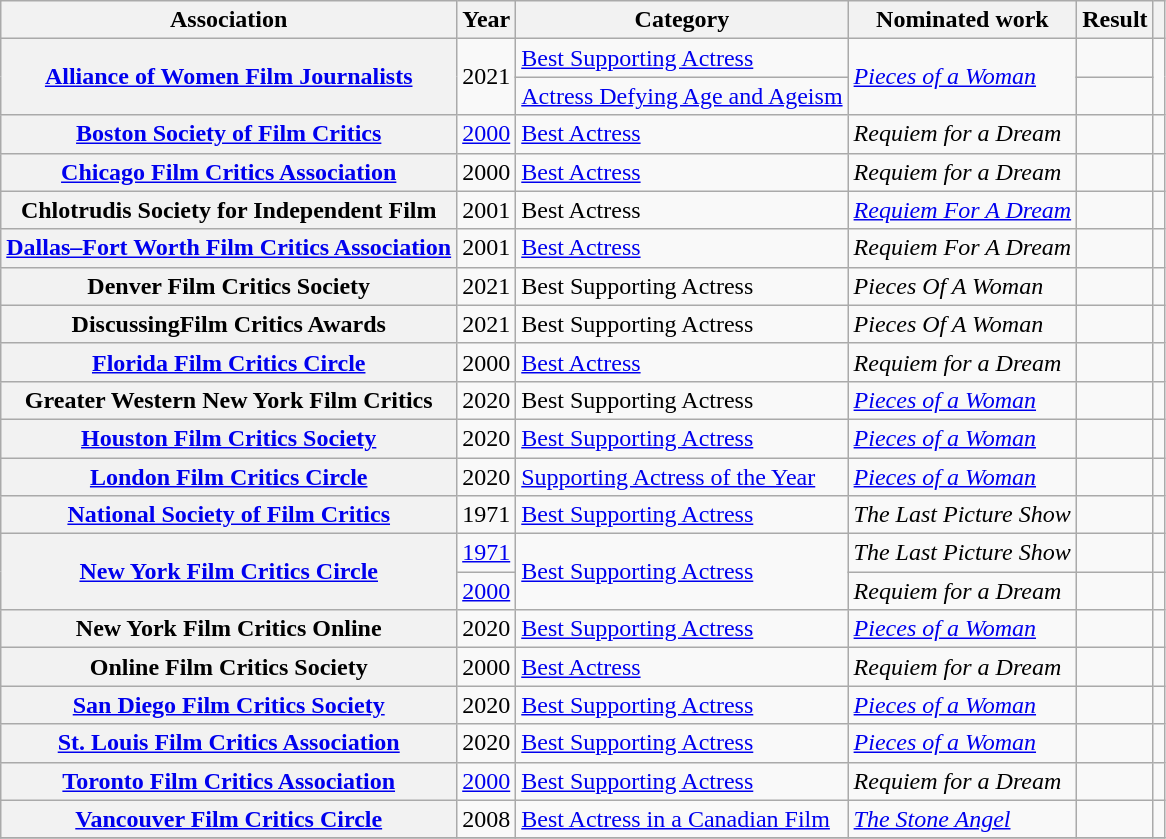<table class="wikitable sortable plainrowheaders">
<tr>
<th>Association</th>
<th>Year</th>
<th>Category</th>
<th>Nominated work</th>
<th>Result</th>
<th scope="col" class="unsortable"></th>
</tr>
<tr>
<th scope="row", rowspan=2><a href='#'>Alliance of Women Film Journalists</a></th>
<td style="text-align:center;", rowspan=2>2021</td>
<td><a href='#'>Best Supporting Actress</a></td>
<td rowspan=2><em><a href='#'>Pieces of a Woman</a></em></td>
<td></td>
<td style="text-align:center;", rowspan=2></td>
</tr>
<tr>
<td><a href='#'>Actress Defying Age and Ageism</a></td>
<td></td>
</tr>
<tr>
<th scope="row", rowspan=1><a href='#'>Boston Society of Film Critics</a></th>
<td style="text-align:center;"><a href='#'>2000</a></td>
<td><a href='#'>Best Actress</a></td>
<td><em>Requiem for a Dream</em></td>
<td></td>
<td style="text-align:center;"></td>
</tr>
<tr>
<th scope="row", rowspan=1><a href='#'>Chicago Film Critics Association</a></th>
<td style="text-align:center;">2000</td>
<td><a href='#'>Best Actress</a></td>
<td><em>Requiem for a Dream</em></td>
<td></td>
<td style="text-align:center;"></td>
</tr>
<tr>
<th scope="row", rowspan=1>Chlotrudis Society for Independent Film</th>
<td style="text-align:center;">2001</td>
<td>Best Actress</td>
<td><em><a href='#'>Requiem For A Dream</a></em></td>
<td></td>
<td style="text-align:center;"></td>
</tr>
<tr>
<th scope="row", rowspan=1><a href='#'>Dallas–Fort Worth Film Critics Association</a></th>
<td style="text-align:center;">2001</td>
<td><a href='#'>Best Actress</a></td>
<td><em>Requiem For A Dream</em></td>
<td></td>
<td style="text-align:center;"></td>
</tr>
<tr>
<th scope="row", rowspan=1>Denver Film Critics Society</th>
<td style="text-align:center;">2021</td>
<td>Best Supporting Actress</td>
<td><em>Pieces Of A Woman</em></td>
<td></td>
<td style="text-align:center;"></td>
</tr>
<tr>
<th scope="row", rowspan=1>DiscussingFilm Critics Awards</th>
<td style="text-align:center;">2021</td>
<td>Best Supporting Actress</td>
<td><em>Pieces Of A Woman</em></td>
<td></td>
<td style="text-align:center;"></td>
</tr>
<tr>
<th scope="row", rowspan=1><a href='#'>Florida Film Critics Circle</a></th>
<td style="text-align:center;">2000</td>
<td><a href='#'>Best Actress</a></td>
<td><em>Requiem for a Dream</em></td>
<td></td>
<td style="text-align:center;"></td>
</tr>
<tr>
<th scope="row", rowspan=1>Greater Western New York Film Critics</th>
<td style="text-align:center;">2020</td>
<td>Best Supporting Actress</td>
<td><em><a href='#'>Pieces of a Woman</a></em></td>
<td></td>
<td style="text-align:center;"></td>
</tr>
<tr>
<th scope="row", rowspan=1><a href='#'>Houston Film Critics Society</a></th>
<td style="text-align:center;">2020</td>
<td><a href='#'>Best Supporting Actress</a></td>
<td><em><a href='#'>Pieces of a Woman</a></em></td>
<td></td>
<td style="text-align:center;"></td>
</tr>
<tr>
<th scope="row", rowspan=1><a href='#'>London Film Critics Circle</a></th>
<td style="text-align:center;">2020</td>
<td><a href='#'>Supporting Actress of the Year</a></td>
<td><em><a href='#'>Pieces of a Woman</a></em></td>
<td></td>
<td style="text-align:center;"></td>
</tr>
<tr>
<th scope="row", rowspan=1><a href='#'>National Society of Film Critics</a></th>
<td style="text-align:center;">1971</td>
<td><a href='#'>Best Supporting Actress</a></td>
<td><em>The Last Picture Show</em></td>
<td></td>
<td style="text-align:center;"></td>
</tr>
<tr>
<th scope="row", rowspan=2><a href='#'>New York Film Critics Circle</a></th>
<td style="text-align:center;"><a href='#'>1971</a></td>
<td Rowspan=2><a href='#'>Best Supporting Actress</a></td>
<td><em>The Last Picture Show</em></td>
<td></td>
<td style="text-align:center;"></td>
</tr>
<tr>
<td style="text-align:center;"><a href='#'>2000</a></td>
<td><em>Requiem for a Dream</em></td>
<td></td>
<td style="text-align:center;"></td>
</tr>
<tr>
<th scope="row", rowspan=1>New York Film Critics Online</th>
<td style="text-align:center;">2020</td>
<td><a href='#'>Best Supporting Actress</a></td>
<td><em><a href='#'>Pieces of a Woman</a></em></td>
<td></td>
<td style="text-align:center;"></td>
</tr>
<tr>
<th scope="row", rowspan=1>Online Film Critics Society</th>
<td style="text-align:center;">2000</td>
<td><a href='#'>Best Actress</a></td>
<td><em>Requiem for a Dream</em></td>
<td></td>
<td style="text-align:center;"></td>
</tr>
<tr>
<th scope="row", rowspan=1><a href='#'>San Diego Film Critics Society</a></th>
<td style="text-align:center;">2020</td>
<td><a href='#'>Best Supporting Actress</a></td>
<td><em><a href='#'>Pieces of a Woman</a></em></td>
<td></td>
<td style="text-align:center;"></td>
</tr>
<tr>
<th scope="row", rowspan=1><a href='#'>St. Louis Film Critics Association</a></th>
<td style="text-align:center;">2020</td>
<td><a href='#'>Best Supporting Actress</a></td>
<td><em><a href='#'>Pieces of a Woman</a></em></td>
<td></td>
<td style="text-align:center;"></td>
</tr>
<tr>
<th scope="row", rowspan=1><a href='#'>Toronto Film Critics Association</a></th>
<td style="text-align:center;"><a href='#'>2000</a></td>
<td><a href='#'>Best Supporting Actress</a></td>
<td><em>Requiem for a Dream</em></td>
<td></td>
<td style="text-align:center;"></td>
</tr>
<tr>
<th scope="row", rowspan=1><a href='#'>Vancouver Film Critics Circle</a></th>
<td style="text-align:center;">2008</td>
<td><a href='#'>Best Actress in a Canadian Film</a></td>
<td><em><a href='#'>The Stone Angel</a></em></td>
<td></td>
<td style="text-align:center;"></td>
</tr>
<tr>
</tr>
</table>
